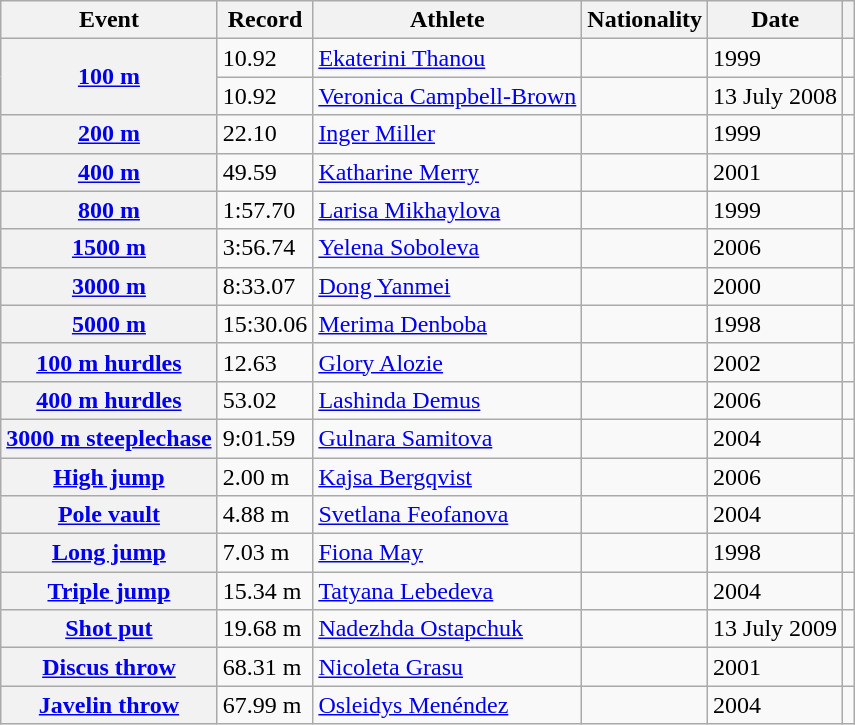<table class="wikitable plainrowheaders sticky-header">
<tr>
<th scope="col">Event</th>
<th scope="col">Record</th>
<th scope="col">Athlete</th>
<th scope="col">Nationality</th>
<th scope="col">Date</th>
<th scope="col"></th>
</tr>
<tr>
<th scope="rowgroup" rowspan="2"><a href='#'>100 m</a></th>
<td>10.92</td>
<td><a href='#'>Ekaterini Thanou</a></td>
<td></td>
<td>1999</td>
<td></td>
</tr>
<tr>
<td>10.92 </td>
<td><a href='#'>Veronica Campbell-Brown</a></td>
<td></td>
<td>13 July 2008</td>
<td></td>
</tr>
<tr>
<th scope="row"><a href='#'>200 m</a></th>
<td>22.10</td>
<td><a href='#'>Inger Miller</a></td>
<td></td>
<td>1999</td>
<td></td>
</tr>
<tr>
<th scope="row"><a href='#'>400 m</a></th>
<td>49.59</td>
<td><a href='#'>Katharine Merry</a></td>
<td></td>
<td>2001</td>
<td></td>
</tr>
<tr>
<th scope="row"><a href='#'>800 m</a></th>
<td>1:57.70</td>
<td><a href='#'>Larisa Mikhaylova</a></td>
<td></td>
<td>1999</td>
<td></td>
</tr>
<tr>
<th scope="row"><a href='#'>1500 m</a></th>
<td>3:56.74</td>
<td><a href='#'>Yelena Soboleva</a></td>
<td></td>
<td>2006</td>
<td></td>
</tr>
<tr>
<th scope="row"><a href='#'>3000 m</a></th>
<td>8:33.07</td>
<td><a href='#'>Dong Yanmei</a></td>
<td></td>
<td>2000</td>
<td></td>
</tr>
<tr>
<th scope="row"><a href='#'>5000 m</a></th>
<td>15:30.06</td>
<td><a href='#'>Merima Denboba</a></td>
<td></td>
<td>1998</td>
<td></td>
</tr>
<tr>
<th scope="row"><a href='#'>100 m hurdles</a></th>
<td>12.63</td>
<td><a href='#'>Glory Alozie</a></td>
<td></td>
<td>2002</td>
<td></td>
</tr>
<tr>
<th scope="row"><a href='#'>400 m hurdles</a></th>
<td>53.02</td>
<td><a href='#'>Lashinda Demus</a></td>
<td></td>
<td>2006</td>
<td></td>
</tr>
<tr>
<th scope="row"><a href='#'>3000 m steeplechase</a></th>
<td>9:01.59</td>
<td><a href='#'>Gulnara Samitova</a></td>
<td></td>
<td>2004</td>
<td></td>
</tr>
<tr>
<th scope="row"><a href='#'>High jump</a></th>
<td>2.00 m</td>
<td><a href='#'>Kajsa Bergqvist</a></td>
<td></td>
<td>2006</td>
<td></td>
</tr>
<tr>
<th scope="row"><a href='#'>Pole vault</a></th>
<td>4.88 m</td>
<td><a href='#'>Svetlana Feofanova</a></td>
<td></td>
<td>2004</td>
<td></td>
</tr>
<tr>
<th scope="row"><a href='#'>Long jump</a></th>
<td>7.03 m</td>
<td><a href='#'>Fiona May</a></td>
<td></td>
<td>1998</td>
<td></td>
</tr>
<tr>
<th scope="row"><a href='#'>Triple jump</a></th>
<td>15.34 m </td>
<td><a href='#'>Tatyana Lebedeva</a></td>
<td></td>
<td>2004</td>
<td></td>
</tr>
<tr>
<th scope="row"><a href='#'>Shot put</a></th>
<td>19.68 m</td>
<td><a href='#'>Nadezhda Ostapchuk</a></td>
<td></td>
<td>13 July 2009</td>
<td></td>
</tr>
<tr>
<th scope="row"><a href='#'>Discus throw</a></th>
<td>68.31 m</td>
<td><a href='#'>Nicoleta Grasu</a></td>
<td></td>
<td>2001</td>
<td></td>
</tr>
<tr>
<th scope="row"><a href='#'>Javelin throw</a></th>
<td>67.99 m</td>
<td><a href='#'>Osleidys Menéndez</a></td>
<td></td>
<td>2004</td>
<td></td>
</tr>
</table>
